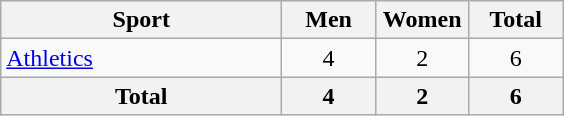<table class="wikitable sortable" style="text-align:center;">
<tr>
<th width=180>Sport</th>
<th width=55>Men</th>
<th width=55>Women</th>
<th width=55>Total</th>
</tr>
<tr>
<td align=left><a href='#'>Athletics</a></td>
<td>4</td>
<td>2</td>
<td>6</td>
</tr>
<tr>
<th>Total</th>
<th>4</th>
<th>2</th>
<th>6</th>
</tr>
</table>
